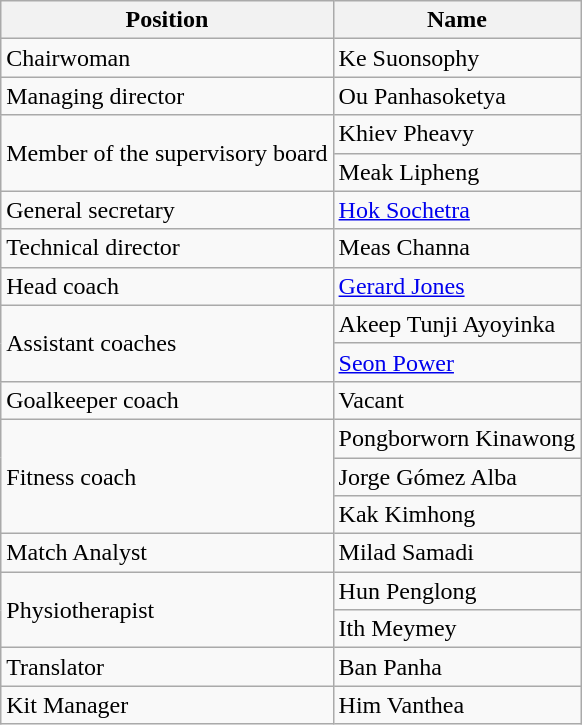<table class="wikitable">
<tr>
<th>Position</th>
<th>Name</th>
</tr>
<tr>
<td>Chairwoman</td>
<td> Ke Suonsophy</td>
</tr>
<tr>
<td>Managing director</td>
<td> Ou Panhasoketya</td>
</tr>
<tr>
<td rowspan="2">Member of the supervisory board</td>
<td> Khiev Pheavy</td>
</tr>
<tr>
<td> Meak Lipheng</td>
</tr>
<tr>
<td>General secretary</td>
<td> <a href='#'>Hok Sochetra</a></td>
</tr>
<tr>
<td>Technical director</td>
<td> Meas Channa</td>
</tr>
<tr>
<td>Head coach</td>
<td>  <a href='#'>Gerard Jones</a></td>
</tr>
<tr>
<td rowspan="2">Assistant coaches</td>
<td> Akeep Tunji Ayoyinka</td>
</tr>
<tr>
<td> <a href='#'>Seon Power</a></td>
</tr>
<tr>
<td>Goalkeeper coach</td>
<td> Vacant</td>
</tr>
<tr>
<td rowspan="3">Fitness coach</td>
<td> Pongborworn Kinawong</td>
</tr>
<tr>
<td> Jorge Gómez Alba</td>
</tr>
<tr>
<td> Kak Kimhong</td>
</tr>
<tr>
<td>Match Analyst</td>
<td>  Milad Samadi</td>
</tr>
<tr>
<td rowspan="2">Physiotherapist</td>
<td> Hun Penglong</td>
</tr>
<tr>
<td> Ith Meymey</td>
</tr>
<tr>
<td>Translator</td>
<td> Ban Panha</td>
</tr>
<tr>
<td>Kit Manager</td>
<td> Him Vanthea</td>
</tr>
</table>
